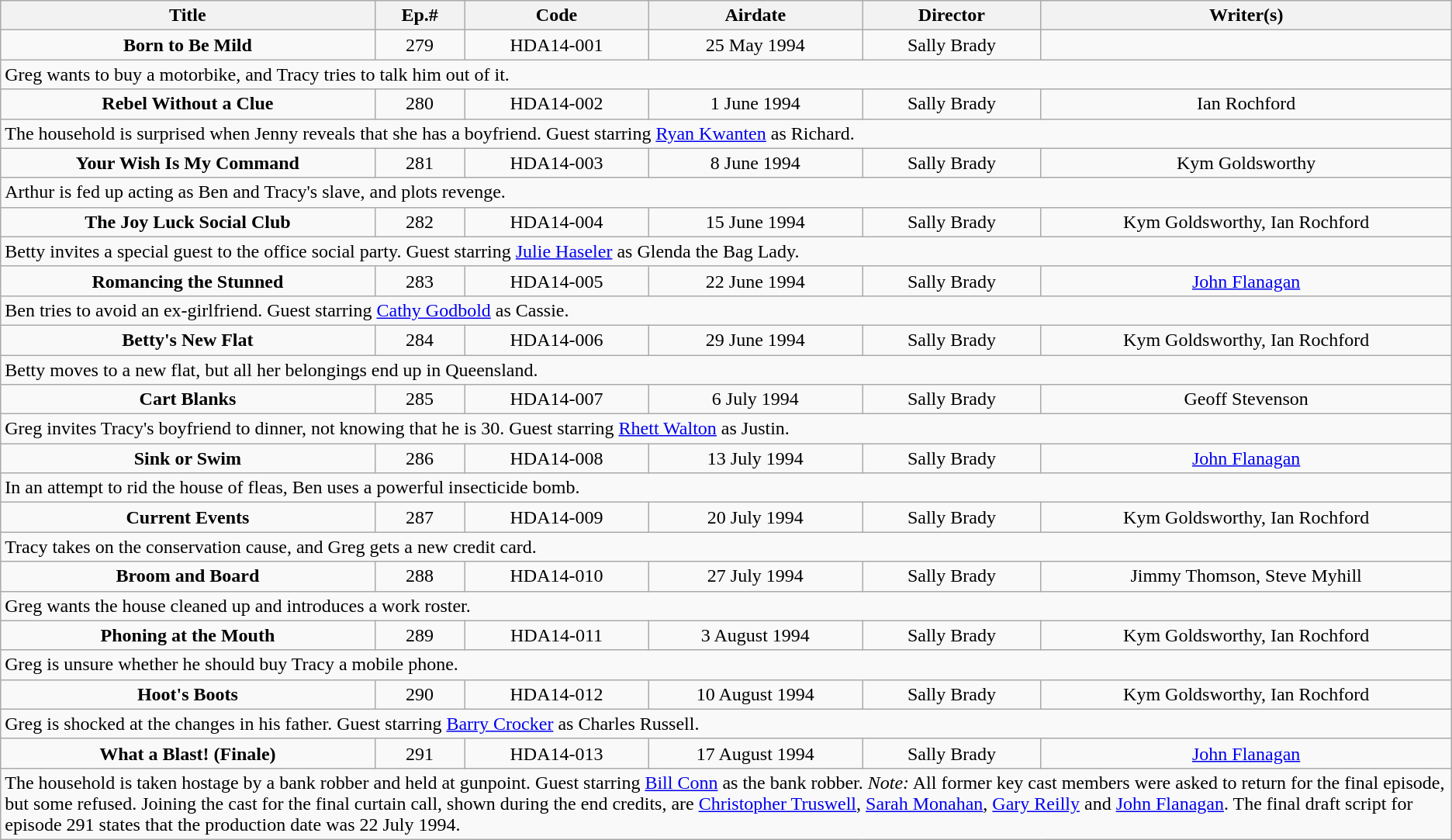<table class="wikitable">
<tr>
<th>Title</th>
<th>Ep.#</th>
<th>Code</th>
<th>Airdate</th>
<th>Director</th>
<th>Writer(s)</th>
</tr>
<tr align="center" |>
<td><strong>Born to Be Mild</strong></td>
<td>279</td>
<td>HDA14-001</td>
<td>25 May 1994</td>
<td>Sally Brady</td>
<td></td>
</tr>
<tr>
<td colspan="6">Greg wants to buy a motorbike, and Tracy tries to talk him out of it.</td>
</tr>
<tr align="center">
<td><strong>Rebel Without a Clue</strong></td>
<td>280</td>
<td>HDA14-002</td>
<td>1 June 1994</td>
<td>Sally Brady</td>
<td>Ian Rochford</td>
</tr>
<tr>
<td colspan="6">The household is surprised when Jenny reveals that she has a boyfriend. Guest starring <a href='#'>Ryan Kwanten</a> as Richard.</td>
</tr>
<tr align="center" |>
<td><strong>Your Wish Is My Command</strong></td>
<td>281</td>
<td>HDA14-003</td>
<td>8 June 1994</td>
<td>Sally Brady</td>
<td>Kym Goldsworthy</td>
</tr>
<tr>
<td colspan="6">Arthur is fed up acting as Ben and Tracy's slave, and plots revenge.</td>
</tr>
<tr align="center">
<td><strong>The Joy Luck Social Club</strong></td>
<td>282</td>
<td>HDA14-004</td>
<td>15 June 1994</td>
<td>Sally Brady</td>
<td>Kym Goldsworthy, Ian Rochford</td>
</tr>
<tr>
<td colspan="6">Betty invites a special guest to the office social party. Guest starring <a href='#'>Julie Haseler</a> as Glenda the Bag Lady.</td>
</tr>
<tr align="center" |>
<td><strong>Romancing the Stunned</strong></td>
<td>283</td>
<td>HDA14-005</td>
<td>22 June 1994</td>
<td>Sally Brady</td>
<td><a href='#'>John Flanagan</a></td>
</tr>
<tr>
<td colspan="6">Ben tries to avoid an ex-girlfriend. Guest starring <a href='#'>Cathy Godbold</a> as Cassie.</td>
</tr>
<tr align="center">
<td><strong>Betty's New Flat</strong></td>
<td>284</td>
<td>HDA14-006</td>
<td>29 June 1994</td>
<td>Sally Brady</td>
<td>Kym Goldsworthy, Ian Rochford</td>
</tr>
<tr>
<td colspan="6">Betty moves to a new flat, but all her belongings end up in Queensland.</td>
</tr>
<tr align="center" |>
<td><strong>Cart Blanks</strong></td>
<td>285</td>
<td>HDA14-007</td>
<td>6 July 1994</td>
<td>Sally Brady</td>
<td>Geoff Stevenson</td>
</tr>
<tr>
<td colspan="6">Greg invites Tracy's boyfriend to dinner, not knowing that he is 30. Guest starring <a href='#'>Rhett Walton</a> as Justin.</td>
</tr>
<tr align="center">
<td><strong>Sink or Swim</strong></td>
<td>286</td>
<td>HDA14-008</td>
<td>13 July 1994</td>
<td>Sally Brady</td>
<td><a href='#'>John Flanagan</a></td>
</tr>
<tr>
<td colspan="6">In an attempt to rid the house of fleas, Ben uses a powerful insecticide bomb.</td>
</tr>
<tr align="center" |>
<td><strong>Current Events</strong></td>
<td>287</td>
<td>HDA14-009</td>
<td>20 July 1994</td>
<td>Sally Brady</td>
<td>Kym Goldsworthy, Ian Rochford</td>
</tr>
<tr>
<td colspan="6">Tracy takes on the conservation cause, and Greg gets a new credit card.</td>
</tr>
<tr align="center">
<td><strong>Broom and Board</strong></td>
<td>288</td>
<td>HDA14-010</td>
<td>27 July 1994</td>
<td>Sally Brady</td>
<td>Jimmy Thomson, Steve Myhill</td>
</tr>
<tr>
<td colspan="6">Greg wants the house cleaned up and introduces a work roster.</td>
</tr>
<tr align="center" |>
<td><strong>Phoning at the Mouth</strong></td>
<td>289</td>
<td>HDA14-011</td>
<td>3 August 1994</td>
<td>Sally Brady</td>
<td>Kym Goldsworthy, Ian Rochford</td>
</tr>
<tr>
<td colspan="6">Greg is unsure whether he should buy Tracy a mobile phone.</td>
</tr>
<tr align="center">
<td><strong>Hoot's Boots</strong></td>
<td>290</td>
<td>HDA14-012</td>
<td>10 August 1994</td>
<td>Sally Brady</td>
<td>Kym Goldsworthy, Ian Rochford</td>
</tr>
<tr>
<td colspan="6">Greg is shocked at the changes in his father. Guest starring <a href='#'>Barry Crocker</a> as Charles Russell.</td>
</tr>
<tr align="center" |>
<td><strong>What a Blast! (Finale)</strong></td>
<td>291</td>
<td>HDA14-013</td>
<td>17 August 1994</td>
<td>Sally Brady</td>
<td><a href='#'>John Flanagan</a></td>
</tr>
<tr>
<td colspan="6">The household is taken hostage by a bank robber and held at gunpoint. Guest starring <a href='#'>Bill Conn</a> as the bank robber. <em>Note:</em> All former key cast members were asked to return for the final episode, but some refused. Joining the cast for the final curtain call, shown during the end credits, are <a href='#'>Christopher Truswell</a>, <a href='#'>Sarah Monahan</a>, <a href='#'>Gary Reilly</a> and <a href='#'>John Flanagan</a>. The final draft script for episode 291 states that the production date was 22 July 1994.</td>
</tr>
</table>
